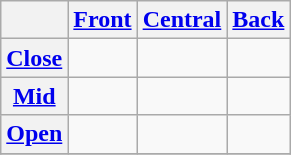<table class="wikitable IPA" style="text-align: center;">
<tr>
<th></th>
<th><a href='#'>Front</a></th>
<th><a href='#'>Central</a></th>
<th><a href='#'>Back</a></th>
</tr>
<tr>
<th><a href='#'>Close</a></th>
<td></td>
<td></td>
<td></td>
</tr>
<tr>
<th><a href='#'>Mid</a></th>
<td></td>
<td></td>
<td></td>
</tr>
<tr>
<th><a href='#'>Open</a></th>
<td></td>
<td></td>
<td></td>
</tr>
<tr>
</tr>
</table>
